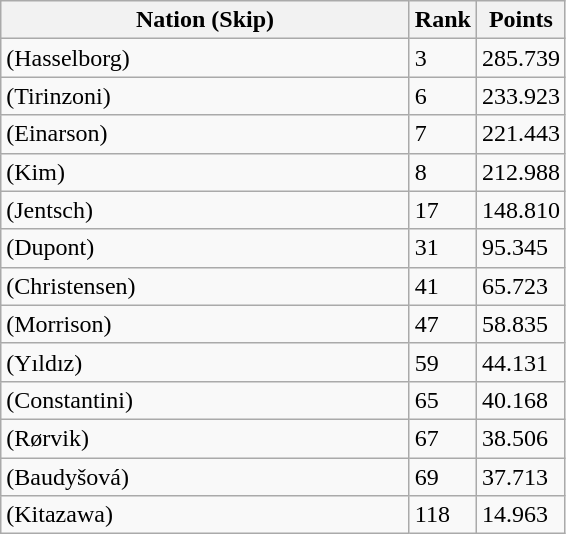<table class="wikitable">
<tr>
<th width=265>Nation (Skip)</th>
<th width=15>Rank</th>
<th width=15>Points</th>
</tr>
<tr>
<td> (Hasselborg)</td>
<td>3</td>
<td>285.739</td>
</tr>
<tr>
<td> (Tirinzoni)</td>
<td>6</td>
<td>233.923</td>
</tr>
<tr>
<td> (Einarson)</td>
<td>7</td>
<td>221.443</td>
</tr>
<tr>
<td> (Kim)</td>
<td>8</td>
<td>212.988</td>
</tr>
<tr>
<td> (Jentsch)</td>
<td>17</td>
<td>148.810</td>
</tr>
<tr>
<td> (Dupont)</td>
<td>31</td>
<td>95.345</td>
</tr>
<tr>
<td> (Christensen)</td>
<td>41</td>
<td>65.723</td>
</tr>
<tr>
<td> (Morrison)</td>
<td>47</td>
<td>58.835</td>
</tr>
<tr>
<td> (Yıldız)</td>
<td>59</td>
<td>44.131</td>
</tr>
<tr>
<td> (Constantini)</td>
<td>65</td>
<td>40.168</td>
</tr>
<tr>
<td> (Rørvik)</td>
<td>67</td>
<td>38.506</td>
</tr>
<tr>
<td> (Baudyšová)</td>
<td>69</td>
<td>37.713</td>
</tr>
<tr>
<td> (Kitazawa)</td>
<td>118</td>
<td>14.963</td>
</tr>
</table>
